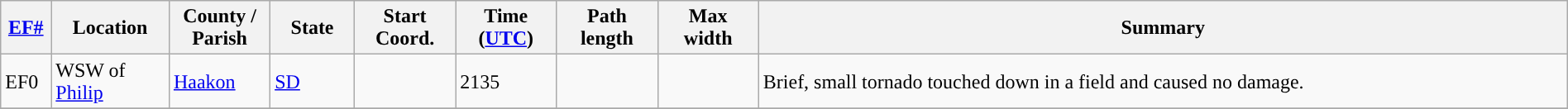<table class="wikitable sortable" style="width:100%;">
<tr>
<th scope="col" width="3%" align="center"><a href='#'>EF#</a></th>
<th scope="col" width="7%" align="center" class="unsortable">Location</th>
<th scope="col" width="6%" align="center" class="unsortable">County / Parish</th>
<th scope="col" width="5%" align="center">State</th>
<th scope="col" width="6%" align="center">Start Coord.</th>
<th scope="col" width="6%" align="center">Time (<a href='#'>UTC</a>)</th>
<th scope="col" width="6%" align="center">Path length</th>
<th scope="col" width="6%" align="center">Max width</th>
<th scope="col" width="48%" class="unsortable" align="center">Summary</th>
</tr>
<tr>
<td>EF0</td>
<td>WSW of <a href='#'>Philip</a></td>
<td><a href='#'>Haakon</a></td>
<td><a href='#'>SD</a></td>
<td></td>
<td>2135</td>
<td></td>
<td></td>
<td>Brief, small tornado touched down in a field and caused no damage.</td>
</tr>
<tr>
</tr>
</table>
